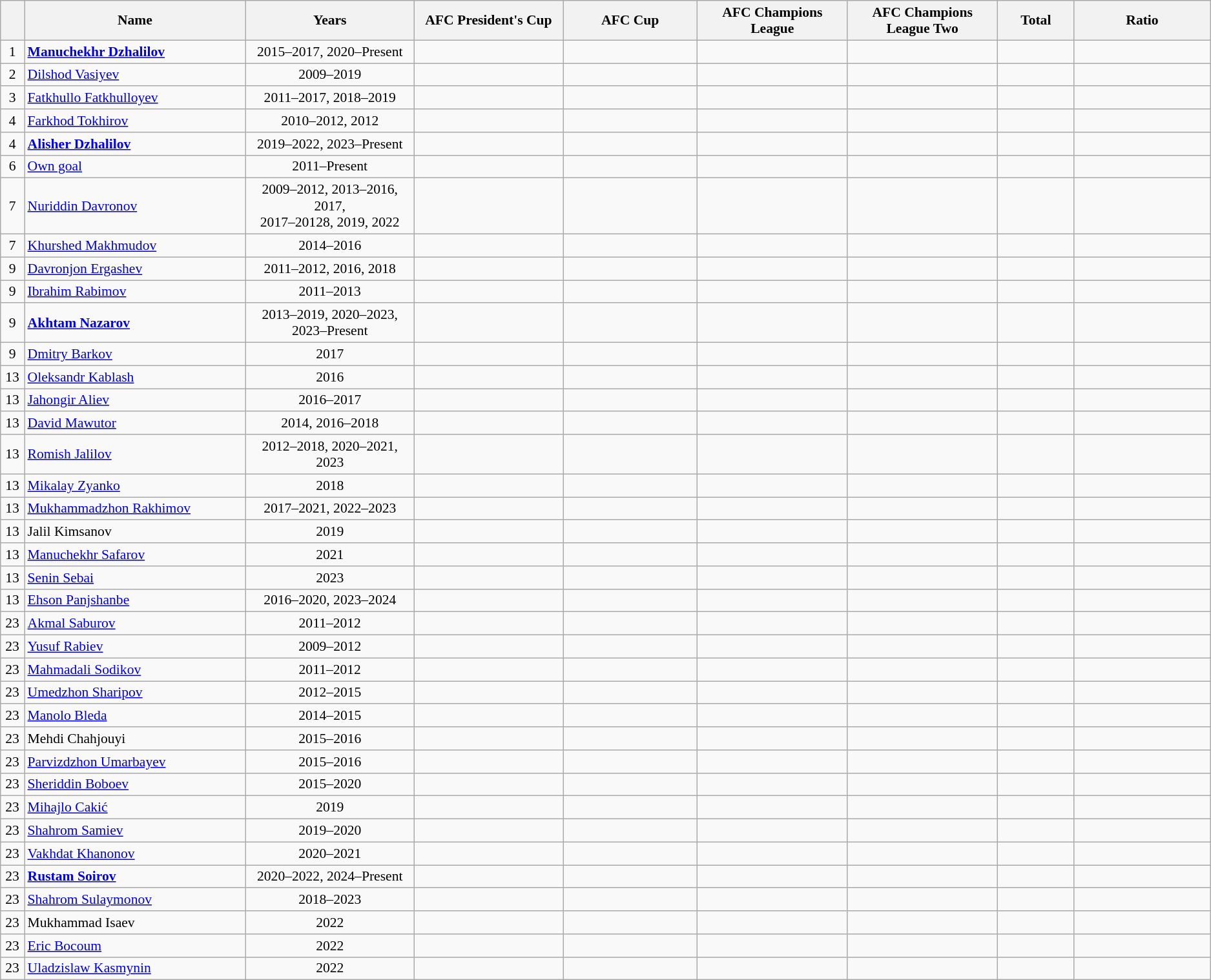<table class="wikitable sortable"  style="text-align:center; font-size:90%; ">
<tr>
<th width=20px></th>
<th width=300px>Name</th>
<th width=250px>Years</th>
<th width=200px>AFC President's Cup</th>
<th width=200px>AFC Cup</th>
<th width=200px>AFC Champions League</th>
<th width=200px>AFC Champions League Two</th>
<th width=100px>Total</th>
<th width=200px>Ratio</th>
</tr>
<tr>
<td>1</td>
<td align="left"> <strong><a href='#'>Manuchekhr Dzhalilov</a></strong></td>
<td>2015–2017, 2020–Present</td>
<td></td>
<td></td>
<td></td>
<td></td>
<td></td>
<td></td>
</tr>
<tr>
<td>2</td>
<td align="left"> <a href='#'>Dilshod Vasiyev</a></td>
<td>2009–2019</td>
<td></td>
<td></td>
<td></td>
<td></td>
<td></td>
<td></td>
</tr>
<tr>
<td>3</td>
<td align="left"> <a href='#'>Fatkhullo Fatkhulloyev</a></td>
<td>2011–2017, 2018–2019</td>
<td></td>
<td></td>
<td></td>
<td></td>
<td></td>
<td></td>
</tr>
<tr>
<td>4</td>
<td align="left"> <a href='#'>Farkhod Tokhirov</a></td>
<td>2010–2012, 2012</td>
<td></td>
<td></td>
<td></td>
<td></td>
<td></td>
<td></td>
</tr>
<tr>
<td>4</td>
<td align="left"> <strong><a href='#'>Alisher Dzhalilov</a></strong></td>
<td>2019–2022, 2023–Present</td>
<td></td>
<td></td>
<td></td>
<td></td>
<td></td>
<td></td>
</tr>
<tr>
<td>6</td>
<td align="left"><a href='#'>Own goal</a></td>
<td>2011–Present</td>
<td></td>
<td></td>
<td></td>
<td></td>
<td></td>
<td></td>
</tr>
<tr>
<td>7</td>
<td align="left"> <a href='#'>Nuriddin Davronov</a></td>
<td>2009–2012, 2013–2016, 2017, <br> 2017–20128, 2019, 2022</td>
<td></td>
<td></td>
<td></td>
<td></td>
<td></td>
<td></td>
</tr>
<tr>
<td>7</td>
<td align="left"> <a href='#'>Khurshed Makhmudov</a></td>
<td>2014–2016</td>
<td></td>
<td></td>
<td></td>
<td></td>
<td></td>
<td></td>
</tr>
<tr>
<td>9</td>
<td align="left"> <a href='#'>Davronjon Ergashev</a></td>
<td>2011–2012, 2016, 2018</td>
<td></td>
<td></td>
<td></td>
<td></td>
<td></td>
<td></td>
</tr>
<tr>
<td>9</td>
<td align="left"> <a href='#'>Ibrahim Rabimov</a></td>
<td>2011–2013</td>
<td></td>
<td></td>
<td></td>
<td></td>
<td></td>
<td></td>
</tr>
<tr>
<td>9</td>
<td align="left"> <strong><a href='#'>Akhtam Nazarov</a></strong></td>
<td>2013–2019, 2020–2023, 2023–Present</td>
<td></td>
<td></td>
<td></td>
<td></td>
<td></td>
<td></td>
</tr>
<tr>
<td>9</td>
<td align="left"> <a href='#'>Dmitry Barkov</a></td>
<td>2017</td>
<td></td>
<td></td>
<td></td>
<td></td>
<td></td>
<td></td>
</tr>
<tr>
<td>13</td>
<td align="left"> <a href='#'>Oleksandr Kablash</a></td>
<td>2016</td>
<td></td>
<td></td>
<td></td>
<td></td>
<td></td>
<td></td>
</tr>
<tr>
<td>13</td>
<td align="left"> <a href='#'>Jahongir Aliev</a></td>
<td>2016–2017</td>
<td></td>
<td></td>
<td></td>
<td></td>
<td></td>
<td></td>
</tr>
<tr>
<td>13</td>
<td align="left"> <a href='#'>David Mawutor</a></td>
<td>2014, 2016–2018</td>
<td></td>
<td></td>
<td></td>
<td></td>
<td></td>
<td></td>
</tr>
<tr>
<td>13</td>
<td align="left"> <a href='#'>Romish Jalilov</a></td>
<td>2012–2018, 2020–2021, 2023</td>
<td></td>
<td></td>
<td></td>
<td></td>
<td></td>
<td></td>
</tr>
<tr>
<td>13</td>
<td align="left"> <a href='#'>Mikalay Zyanko</a></td>
<td>2018</td>
<td></td>
<td></td>
<td></td>
<td></td>
<td></td>
<td></td>
</tr>
<tr>
<td>13</td>
<td align="left"> <a href='#'>Mukhammadzhon Rakhimov</a></td>
<td>2017–2021, 2022–2023</td>
<td></td>
<td></td>
<td></td>
<td></td>
<td></td>
<td></td>
</tr>
<tr>
<td>13</td>
<td align="left"> Jalil Kimsanov</td>
<td>2019</td>
<td></td>
<td></td>
<td></td>
<td></td>
<td></td>
<td></td>
</tr>
<tr>
<td>13</td>
<td align="left"> <a href='#'>Manuchekhr Safarov</a></td>
<td>2021</td>
<td></td>
<td></td>
<td></td>
<td></td>
<td></td>
<td></td>
</tr>
<tr>
<td>13</td>
<td align="left"> <a href='#'>Senin Sebai</a></td>
<td>2023</td>
<td></td>
<td></td>
<td></td>
<td></td>
<td></td>
<td></td>
</tr>
<tr>
<td>13</td>
<td align="left"> <a href='#'>Ehson Panjshanbe</a></td>
<td>2016–2020, 2023–2024</td>
<td></td>
<td></td>
<td></td>
<td></td>
<td></td>
<td></td>
</tr>
<tr>
<td>23</td>
<td align="left"> <a href='#'>Akmal Saburov</a></td>
<td>2011–2012</td>
<td></td>
<td></td>
<td></td>
<td></td>
<td></td>
<td></td>
</tr>
<tr>
<td>23</td>
<td align="left"> <a href='#'>Yusuf Rabiev</a></td>
<td>2009–2012</td>
<td></td>
<td></td>
<td></td>
<td></td>
<td></td>
<td></td>
</tr>
<tr>
<td>23</td>
<td align="left"> <a href='#'>Mahmadali Sodikov</a></td>
<td>2011–2012</td>
<td></td>
<td></td>
<td></td>
<td></td>
<td></td>
<td></td>
</tr>
<tr>
<td>23</td>
<td align="left"> <a href='#'>Umedzhon Sharipov</a></td>
<td>2012–2015</td>
<td></td>
<td></td>
<td></td>
<td></td>
<td></td>
<td></td>
</tr>
<tr>
<td>23</td>
<td align="left"> <a href='#'>Manolo Bleda</a></td>
<td>2014–2015</td>
<td></td>
<td></td>
<td></td>
<td></td>
<td></td>
<td></td>
</tr>
<tr>
<td>23</td>
<td align="left"> Mehdi Chahjouyi</td>
<td>2015–2016</td>
<td></td>
<td></td>
<td></td>
<td></td>
<td></td>
<td></td>
</tr>
<tr>
<td>23</td>
<td align="left"> <a href='#'>Parvizdzhon Umarbayev</a></td>
<td>2015–2016</td>
<td></td>
<td></td>
<td></td>
<td></td>
<td></td>
<td></td>
</tr>
<tr>
<td>23</td>
<td align="left"> <a href='#'>Sheriddin Boboev</a></td>
<td>2015–2020</td>
<td></td>
<td></td>
<td></td>
<td></td>
<td></td>
<td></td>
</tr>
<tr>
<td>23</td>
<td align="left"> <a href='#'>Mihajlo Cakić</a></td>
<td>2019</td>
<td></td>
<td></td>
<td></td>
<td></td>
<td></td>
<td></td>
</tr>
<tr>
<td>23</td>
<td align="left"> <a href='#'>Shahrom Samiev</a></td>
<td>2019–2020</td>
<td></td>
<td></td>
<td></td>
<td></td>
<td></td>
<td></td>
</tr>
<tr>
<td>23</td>
<td align="left"> <a href='#'>Vakhdat Khanonov</a></td>
<td>2020–2021</td>
<td></td>
<td></td>
<td></td>
<td></td>
<td></td>
<td></td>
</tr>
<tr>
<td>23</td>
<td align="left"> <strong><a href='#'>Rustam Soirov</a></strong></td>
<td>2020–2022, 2024–Present</td>
<td></td>
<td></td>
<td></td>
<td></td>
<td></td>
<td></td>
</tr>
<tr>
<td>23</td>
<td align="left"> <a href='#'>Shahrom Sulaymonov</a></td>
<td>2018–2023</td>
<td></td>
<td></td>
<td></td>
<td></td>
<td></td>
<td></td>
</tr>
<tr>
<td>23</td>
<td align="left"> Mukhammad Isaev</td>
<td>2022</td>
<td></td>
<td></td>
<td></td>
<td></td>
<td></td>
<td></td>
</tr>
<tr>
<td>23</td>
<td align="left"> <a href='#'>Eric Bocoum</a></td>
<td>2022</td>
<td></td>
<td></td>
<td></td>
<td></td>
<td></td>
<td></td>
</tr>
<tr>
<td>23</td>
<td align="left"> <a href='#'>Uladzislaw Kasmynin</a></td>
<td>2022</td>
<td></td>
<td></td>
<td></td>
<td></td>
<td></td>
<td></td>
</tr>
</table>
